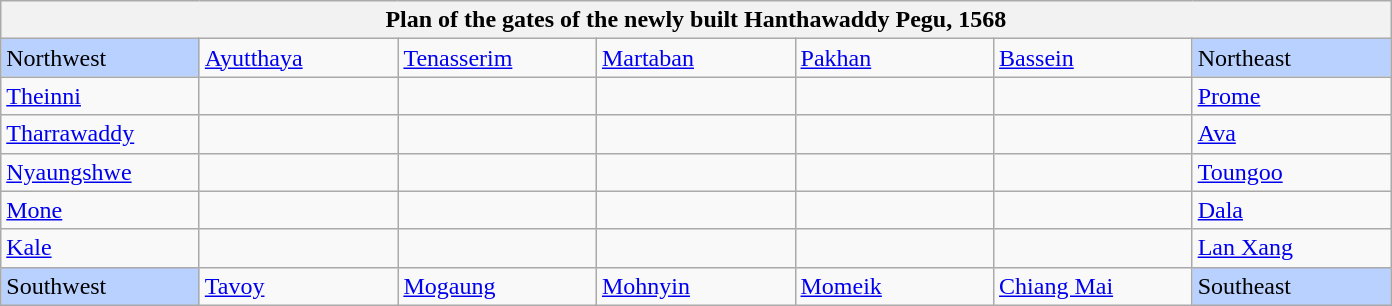<table class="wikitable collapsible collapsed">
<tr>
<th colspan=7>Plan of the gates of the newly built Hanthawaddy Pegu, 1568</th>
</tr>
<tr>
<td width="10%" style="background-color:#B9D1FF">Northwest</td>
<td width="10%"><a href='#'>Ayutthaya</a></td>
<td width="10%"><a href='#'>Tenasserim</a></td>
<td width="10%"><a href='#'>Martaban</a></td>
<td width="10%"><a href='#'>Pakhan</a></td>
<td width="10%"><a href='#'>Bassein</a></td>
<td width="10%" style="background-color:#B9D1FF">Northeast</td>
</tr>
<tr>
<td><a href='#'>Theinni</a></td>
<td></td>
<td></td>
<td></td>
<td></td>
<td></td>
<td><a href='#'>Prome</a></td>
</tr>
<tr>
<td><a href='#'>Tharrawaddy</a></td>
<td></td>
<td></td>
<td></td>
<td></td>
<td></td>
<td><a href='#'>Ava</a></td>
</tr>
<tr>
<td><a href='#'>Nyaungshwe</a></td>
<td></td>
<td></td>
<td></td>
<td></td>
<td></td>
<td><a href='#'>Toungoo</a></td>
</tr>
<tr>
<td><a href='#'>Mone</a></td>
<td></td>
<td></td>
<td></td>
<td></td>
<td></td>
<td><a href='#'>Dala</a></td>
</tr>
<tr>
<td><a href='#'>Kale</a></td>
<td></td>
<td></td>
<td></td>
<td></td>
<td></td>
<td><a href='#'>Lan Xang</a></td>
</tr>
<tr>
<td width="10%" style="background-color:#B9D1FF">Southwest</td>
<td width="10%"><a href='#'>Tavoy</a></td>
<td width="10%"><a href='#'>Mogaung</a></td>
<td width="10%"><a href='#'>Mohnyin</a></td>
<td width="10%"><a href='#'>Momeik</a></td>
<td width="10%"><a href='#'>Chiang Mai</a></td>
<td width="10%" style="background-color:#B9D1FF">Southeast</td>
</tr>
</table>
